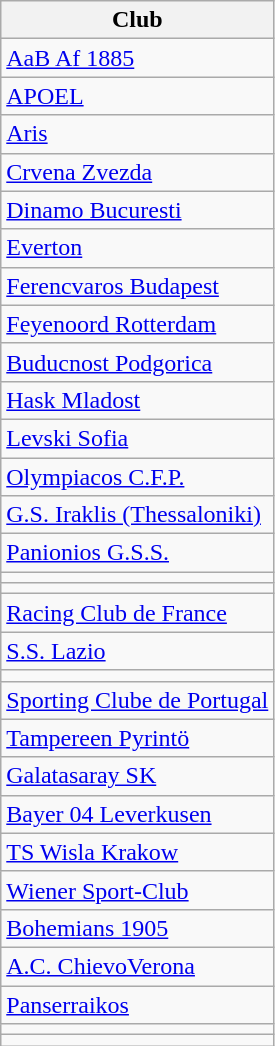<table class="wikitable">
<tr>
<th>Club</th>
</tr>
<tr>
<td> <a href='#'>AaB Af 1885</a></td>
</tr>
<tr>
<td> <a href='#'>APOEL</a></td>
</tr>
<tr>
<td> <a href='#'>Aris</a></td>
</tr>
<tr>
<td> <a href='#'>Crvena Zvezda</a></td>
</tr>
<tr>
<td> <a href='#'>Dinamo Bucuresti</a></td>
</tr>
<tr>
<td> <a href='#'>Everton</a></td>
</tr>
<tr>
<td> <a href='#'>Ferencvaros Budapest</a></td>
</tr>
<tr>
<td> <a href='#'>Feyenoord Rotterdam</a></td>
</tr>
<tr>
<td> <a href='#'>Buducnost Podgorica</a></td>
</tr>
<tr>
<td> <a href='#'>Hask Mladost</a></td>
</tr>
<tr>
<td> <a href='#'>Levski Sofia</a></td>
</tr>
<tr>
<td> <a href='#'>Olympiacos C.F.P.</a></td>
</tr>
<tr>
<td> <a href='#'>G.S. Iraklis (Thessaloniki)</a></td>
</tr>
<tr>
<td> <a href='#'>Panionios G.S.S.</a></td>
</tr>
<tr>
<td>  </td>
</tr>
<tr>
<td> </td>
</tr>
<tr>
<td> <a href='#'>Racing Club de France</a></td>
</tr>
<tr>
<td> <a href='#'>S.S. Lazio</a></td>
</tr>
<tr>
<td> </td>
</tr>
<tr>
<td> <a href='#'>Sporting Clube de Portugal</a></td>
</tr>
<tr>
<td> <a href='#'>Tampereen Pyrintö</a></td>
</tr>
<tr>
<td> <a href='#'>Galatasaray SK</a></td>
</tr>
<tr>
<td> <a href='#'>Bayer 04 Leverkusen</a></td>
</tr>
<tr>
<td> <a href='#'>TS Wisla Krakow</a></td>
</tr>
<tr>
<td> <a href='#'>Wiener Sport-Club</a></td>
</tr>
<tr>
<td> <a href='#'>Bohemians 1905</a></td>
</tr>
<tr>
<td> <a href='#'>A.C. ChievoVerona</a></td>
</tr>
<tr>
<td> <a href='#'>Panserraikos</a></td>
</tr>
<tr>
<td> </td>
</tr>
<tr>
<td>  </td>
</tr>
</table>
